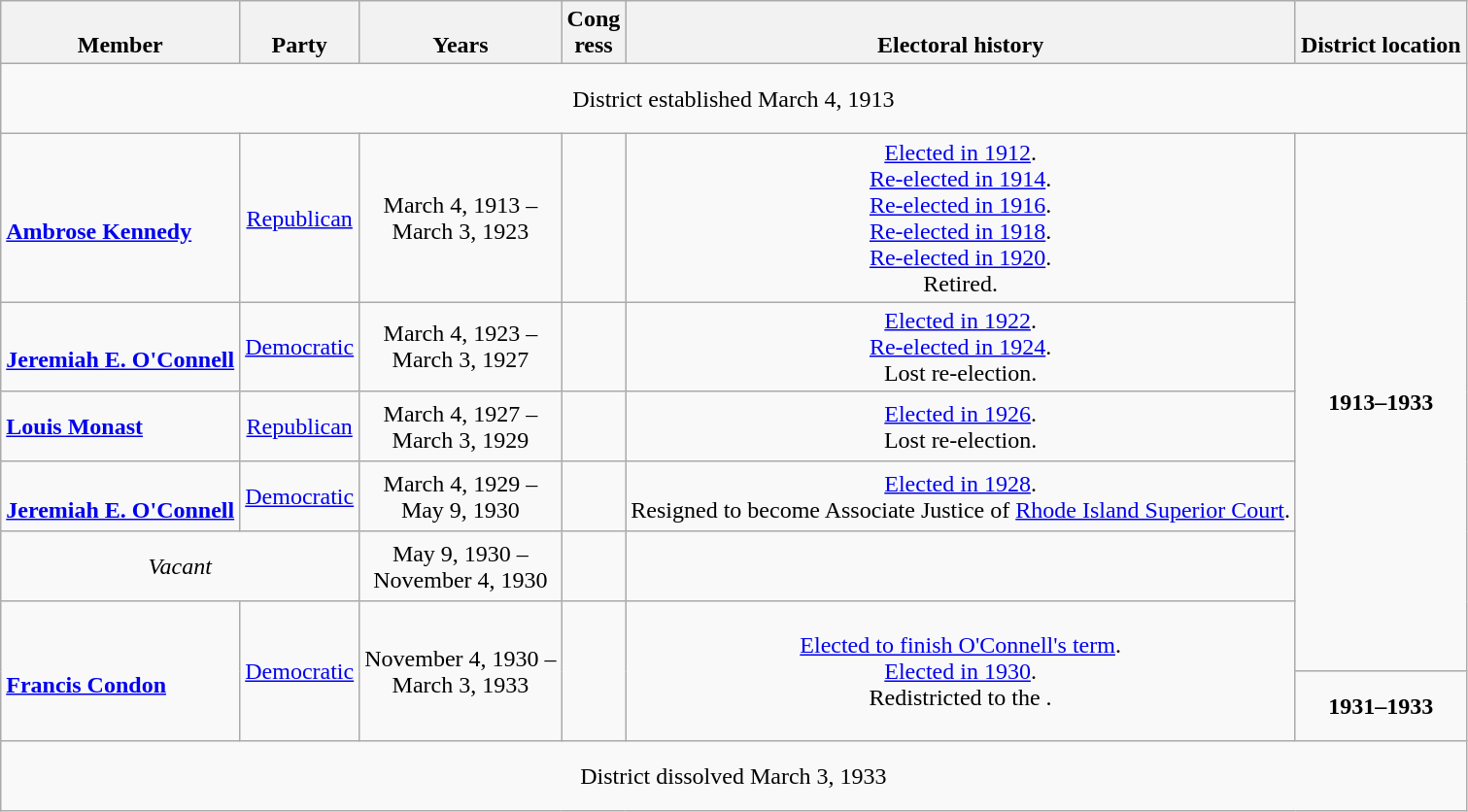<table class=wikitable style="text-align:center">
<tr valign=bottom>
<th>Member</th>
<th>Party</th>
<th>Years</th>
<th>Cong<br>ress</th>
<th>Electoral history</th>
<th>District location</th>
</tr>
<tr style="height:3em">
<td colspan=6>District established March 4, 1913</td>
</tr>
<tr style="height:3em">
<td align=left><br><strong><a href='#'>Ambrose Kennedy</a></strong><br></td>
<td><a href='#'>Republican</a></td>
<td nowrap>March 4, 1913 –<br>March 3, 1923</td>
<td></td>
<td><a href='#'>Elected in 1912</a>.<br><a href='#'>Re-elected in 1914</a>.<br><a href='#'>Re-elected in 1916</a>.<br><a href='#'>Re-elected in 1918</a>.<br><a href='#'>Re-elected in 1920</a>.<br>Retired.</td>
<td rowspan=6><strong>1913–1933</strong><br></td>
</tr>
<tr style="height:3em">
<td align=left><br><strong><a href='#'>Jeremiah E. O'Connell</a></strong><br></td>
<td><a href='#'>Democratic</a></td>
<td nowrap>March 4, 1923 –<br>March 3, 1927</td>
<td></td>
<td><a href='#'>Elected in 1922</a>.<br><a href='#'>Re-elected in 1924</a>.<br>Lost re-election.</td>
</tr>
<tr style="height:3em">
<td align=left><strong><a href='#'>Louis Monast</a></strong><br></td>
<td><a href='#'>Republican</a></td>
<td nowrap>March 4, 1927 –<br>March 3, 1929</td>
<td></td>
<td><a href='#'>Elected in 1926</a>.<br>Lost re-election.</td>
</tr>
<tr style="height:3em">
<td align=left><br><strong><a href='#'>Jeremiah E. O'Connell</a></strong><br></td>
<td><a href='#'>Democratic</a></td>
<td nowrap>March 4, 1929 –<br>May 9, 1930</td>
<td></td>
<td><a href='#'>Elected in 1928</a>.<br>Resigned to become Associate Justice of <a href='#'>Rhode Island Superior Court</a>.</td>
</tr>
<tr style="height:3em">
<td colspan=2><em>Vacant</em></td>
<td nowrap>May 9, 1930 –<br>November 4, 1930</td>
<td></td>
</tr>
<tr style="height:3em">
<td rowspan=2 align=left><br><strong><a href='#'>Francis Condon</a></strong><br></td>
<td rowspan=2 ><a href='#'>Democratic</a></td>
<td rowspan=2 nowrap>November 4, 1930 –<br>March 3, 1933</td>
<td rowspan=2></td>
<td rowspan=2><a href='#'>Elected to finish O'Connell's term</a>.<br><a href='#'>Elected in 1930</a>.<br>Redistricted to the .</td>
</tr>
<tr style="height:3em">
<td><strong>1931–1933</strong><br></td>
</tr>
<tr style="height:3em">
<td colspan=6>District dissolved March 3, 1933</td>
</tr>
</table>
